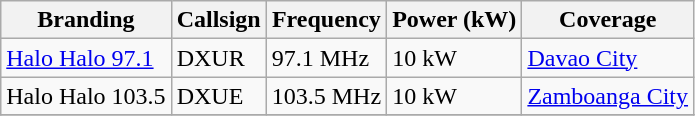<table class="wikitable">
<tr>
<th>Branding</th>
<th>Callsign</th>
<th>Frequency</th>
<th>Power (kW)</th>
<th>Coverage</th>
</tr>
<tr>
<td><a href='#'>Halo Halo 97.1</a></td>
<td>DXUR</td>
<td>97.1 MHz</td>
<td>10 kW</td>
<td><a href='#'>Davao City</a></td>
</tr>
<tr>
<td>Halo Halo 103.5</td>
<td>DXUE</td>
<td>103.5 MHz</td>
<td>10 kW</td>
<td><a href='#'>Zamboanga City</a></td>
</tr>
<tr>
</tr>
</table>
